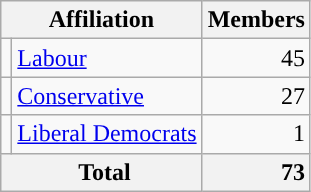<table class="wikitable">
<tr>
<th colspan="2">Affiliation</th>
<th>Members</th>
</tr>
<tr>
<td style="color:inherit;background:"></td>
<td><a href='#'>Labour</a></td>
<td style="text-align:right;">45</td>
</tr>
<tr>
<td style="color:inherit;background:"></td>
<td><a href='#'>Conservative</a></td>
<td style="text-align:right;">27</td>
</tr>
<tr>
<td style="color:inherit;background:"></td>
<td><a href='#'>Liberal Democrats</a></td>
<td style="text-align:right;">1</td>
</tr>
<tr>
<th colspan="2"> Total</th>
<th style="text-align:right;">73</th>
</tr>
</table>
